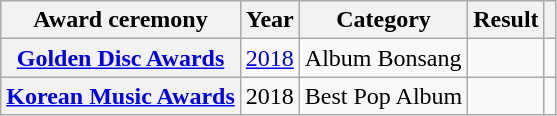<table class="wikitable sortable plainrowheaders">
<tr>
<th scope="col">Award ceremony</th>
<th scope="col">Year</th>
<th scope="col">Category</th>
<th scope="col">Result</th>
<th scope="col" class="unsortable"></th>
</tr>
<tr>
<th scope="row"><a href='#'>Golden Disc Awards</a></th>
<td style="text-align:center"><a href='#'>2018</a></td>
<td>Album Bonsang</td>
<td></td>
<td style="text-align:center"></td>
</tr>
<tr>
<th scope="row"><a href='#'>Korean Music Awards</a></th>
<td style="text-align:center">2018</td>
<td>Best Pop Album</td>
<td></td>
<td style="text-align:center"></td>
</tr>
</table>
